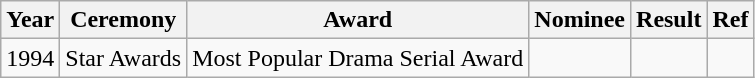<table class="wikitable">
<tr>
<th>Year</th>
<th>Ceremony</th>
<th>Award</th>
<th>Nominee</th>
<th>Result</th>
<th>Ref</th>
</tr>
<tr>
<td>1994</td>
<td>Star Awards</td>
<td>Most Popular Drama Serial Award</td>
<td></td>
<td></td>
<td></td>
</tr>
</table>
